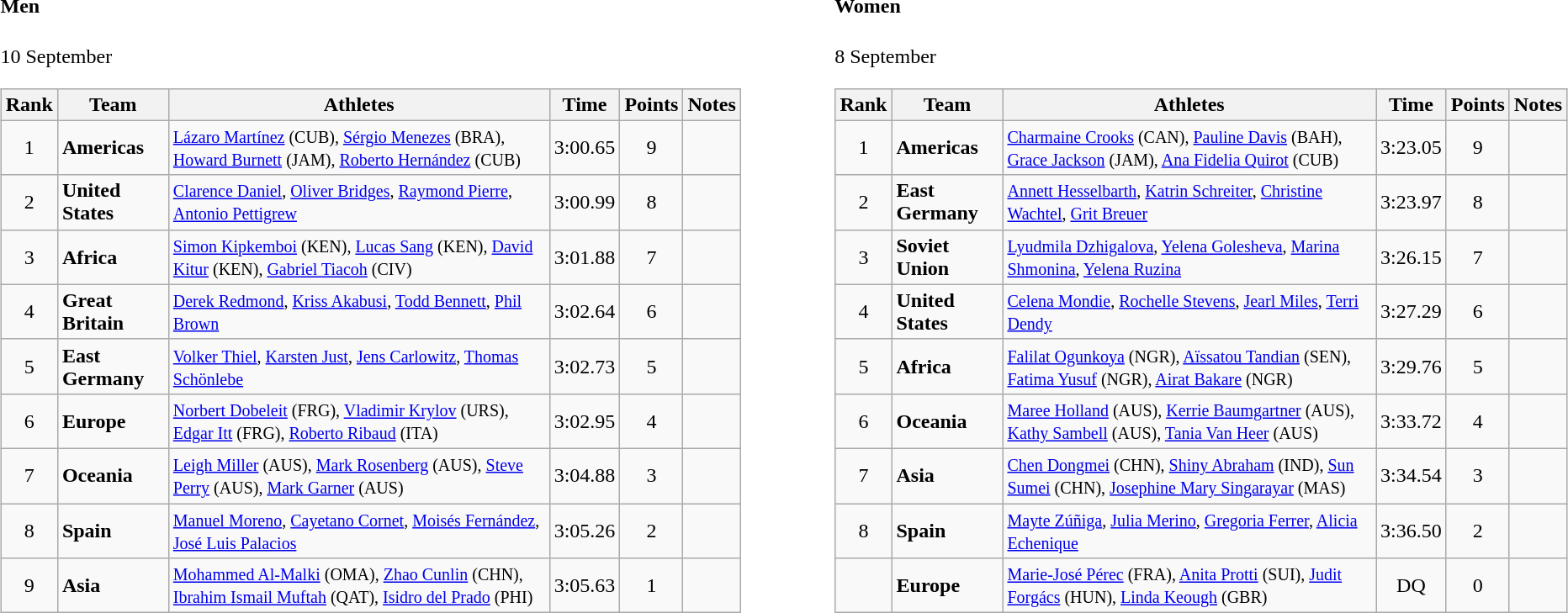<table>
<tr>
<td valign="top"><br><h4>Men</h4>10 September<table class="wikitable" style="text-align:center">
<tr>
<th>Rank</th>
<th>Team</th>
<th>Athletes</th>
<th>Time</th>
<th>Points</th>
<th>Notes</th>
</tr>
<tr>
<td>1</td>
<td align=left><strong>Americas</strong></td>
<td align="left"><small><a href='#'>Lázaro Martínez</a> (CUB), <a href='#'>Sérgio Menezes</a> (BRA), <a href='#'>Howard Burnett</a> (JAM), <a href='#'>Roberto Hernández</a> (CUB)</small></td>
<td>3:00.65</td>
<td>9</td>
<td></td>
</tr>
<tr>
<td>2</td>
<td align=left><strong>United States</strong></td>
<td align="left"><small><a href='#'>Clarence Daniel</a>, <a href='#'>Oliver Bridges</a>, <a href='#'>Raymond Pierre</a>, <a href='#'>Antonio Pettigrew</a></small></td>
<td>3:00.99</td>
<td>8</td>
<td></td>
</tr>
<tr>
<td>3</td>
<td align=left><strong>Africa</strong></td>
<td align="left"><small><a href='#'>Simon Kipkemboi</a> (KEN), <a href='#'>Lucas Sang</a> (KEN), <a href='#'>David Kitur</a> (KEN), <a href='#'>Gabriel Tiacoh</a> (CIV)</small></td>
<td>3:01.88</td>
<td>7</td>
<td></td>
</tr>
<tr>
<td>4</td>
<td align=left><strong>Great Britain</strong></td>
<td align="left"><small><a href='#'>Derek Redmond</a>, <a href='#'>Kriss Akabusi</a>, <a href='#'>Todd Bennett</a>, <a href='#'>Phil Brown</a></small></td>
<td>3:02.64</td>
<td>6</td>
<td></td>
</tr>
<tr>
<td>5</td>
<td align=left><strong>East Germany</strong></td>
<td align="left"><small><a href='#'>Volker Thiel</a>, <a href='#'>Karsten Just</a>, <a href='#'>Jens Carlowitz</a>, <a href='#'>Thomas Schönlebe</a></small></td>
<td>3:02.73</td>
<td>5</td>
<td></td>
</tr>
<tr>
<td>6</td>
<td align=left><strong>Europe</strong></td>
<td align="left"><small><a href='#'>Norbert Dobeleit</a> (FRG), <a href='#'>Vladimir Krylov</a> (URS), <a href='#'>Edgar Itt</a> (FRG), <a href='#'>Roberto Ribaud</a> (ITA)</small></td>
<td>3:02.95</td>
<td>4</td>
<td></td>
</tr>
<tr>
<td>7</td>
<td align=left><strong>Oceania</strong></td>
<td align="left"><small><a href='#'>Leigh Miller</a> (AUS), <a href='#'>Mark Rosenberg</a> (AUS), <a href='#'>Steve Perry</a> (AUS), <a href='#'>Mark Garner</a> (AUS)</small></td>
<td>3:04.88</td>
<td>3</td>
<td></td>
</tr>
<tr>
<td>8</td>
<td align=left><strong>Spain</strong></td>
<td align="left"><small><a href='#'>Manuel Moreno</a>, <a href='#'>Cayetano Cornet</a>, <a href='#'>Moisés Fernández</a>, <a href='#'>José Luis Palacios</a></small></td>
<td>3:05.26</td>
<td>2</td>
<td></td>
</tr>
<tr>
<td>9</td>
<td align=left><strong>Asia</strong></td>
<td align="left"><small><a href='#'>Mohammed Al-Malki</a> (OMA), <a href='#'>Zhao Cunlin</a> (CHN), <a href='#'>Ibrahim Ismail Muftah</a> (QAT), <a href='#'>Isidro del Prado</a> (PHI)</small></td>
<td>3:05.63</td>
<td>1</td>
<td></td>
</tr>
</table>
</td>
<td width="50"> </td>
<td valign="top"><br><h4>Women</h4>8 September<table class="wikitable" style="text-align:center">
<tr>
<th>Rank</th>
<th>Team</th>
<th>Athletes</th>
<th>Time</th>
<th>Points</th>
<th>Notes</th>
</tr>
<tr>
<td>1</td>
<td align=left><strong>Americas</strong></td>
<td align="left"><small><a href='#'>Charmaine Crooks</a> (CAN), <a href='#'>Pauline Davis</a> (BAH), <a href='#'>Grace Jackson</a> (JAM), <a href='#'>Ana Fidelia Quirot</a> (CUB)</small></td>
<td>3:23.05</td>
<td>9</td>
<td></td>
</tr>
<tr>
<td>2</td>
<td align=left><strong>East Germany</strong></td>
<td align="left"><small><a href='#'>Annett Hesselbarth</a>, <a href='#'>Katrin Schreiter</a>, <a href='#'>Christine Wachtel</a>, <a href='#'>Grit Breuer</a></small></td>
<td>3:23.97</td>
<td>8</td>
<td></td>
</tr>
<tr>
<td>3</td>
<td align=left><strong>Soviet Union</strong></td>
<td align="left"><small><a href='#'>Lyudmila Dzhigalova</a>, <a href='#'>Yelena Golesheva</a>, <a href='#'>Marina Shmonina</a>, <a href='#'>Yelena Ruzina</a></small></td>
<td>3:26.15</td>
<td>7</td>
<td></td>
</tr>
<tr>
<td>4</td>
<td align=left><strong>United States</strong></td>
<td align="left"><small><a href='#'>Celena Mondie</a>, <a href='#'>Rochelle Stevens</a>, <a href='#'>Jearl Miles</a>, <a href='#'>Terri Dendy</a></small></td>
<td>3:27.29</td>
<td>6</td>
<td></td>
</tr>
<tr>
<td>5</td>
<td align=left><strong>Africa</strong></td>
<td align="left"><small><a href='#'>Falilat Ogunkoya</a> (NGR), <a href='#'>Aïssatou Tandian</a> (SEN), <a href='#'>Fatima Yusuf</a> (NGR), <a href='#'>Airat Bakare</a> (NGR)</small></td>
<td>3:29.76</td>
<td>5</td>
<td></td>
</tr>
<tr>
<td>6</td>
<td align=left><strong>Oceania</strong></td>
<td align="left"><small><a href='#'>Maree Holland</a> (AUS), <a href='#'>Kerrie Baumgartner</a> (AUS), <a href='#'>Kathy Sambell</a> (AUS), <a href='#'>Tania Van Heer</a> (AUS)</small></td>
<td>3:33.72</td>
<td>4</td>
<td></td>
</tr>
<tr>
<td>7</td>
<td align=left><strong>Asia</strong></td>
<td align="left"><small><a href='#'>Chen Dongmei</a> (CHN), <a href='#'>Shiny Abraham</a> (IND), <a href='#'>Sun Sumei</a> (CHN), <a href='#'>Josephine Mary Singarayar</a> (MAS)</small></td>
<td>3:34.54</td>
<td>3</td>
<td></td>
</tr>
<tr>
<td>8</td>
<td align=left><strong>Spain</strong></td>
<td align="left"><small><a href='#'>Mayte Zúñiga</a>, <a href='#'>Julia Merino</a>, <a href='#'>Gregoria Ferrer</a>, <a href='#'>Alicia Echenique</a></small></td>
<td>3:36.50</td>
<td>2</td>
<td></td>
</tr>
<tr>
<td></td>
<td align=left><strong>Europe</strong></td>
<td align="left"><small><a href='#'>Marie-José Pérec</a> (FRA), <a href='#'>Anita Protti</a> (SUI), <a href='#'>Judit Forgács</a> (HUN), <a href='#'>Linda Keough</a> (GBR)</small></td>
<td>DQ</td>
<td>0</td>
<td></td>
</tr>
</table>
</td>
</tr>
</table>
